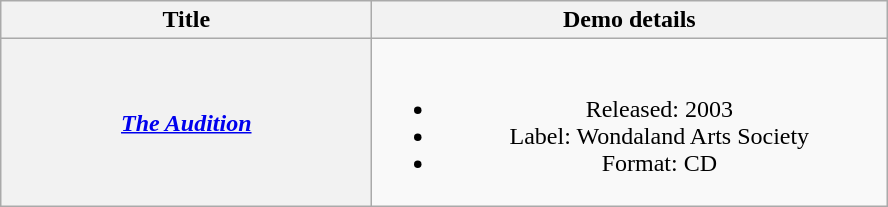<table class="wikitable plainrowheaders" style="text-align:center;">
<tr>
<th scope="col" style="width:15em;">Title</th>
<th scope="col" style="width:21em;">Demo details</th>
</tr>
<tr>
<th scope="row"><em><a href='#'>The Audition</a></em></th>
<td><br><ul><li>Released: 2003</li><li>Label: Wondaland Arts Society</li><li>Format: CD</li></ul></td>
</tr>
</table>
